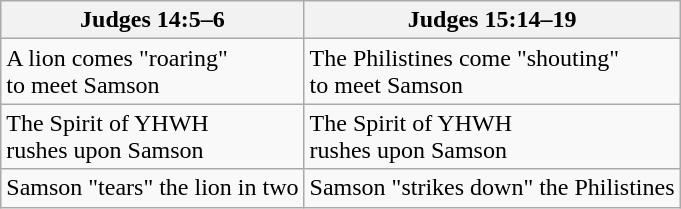<table class=wikitable>
<tr>
<th>Judges 14:5–6</th>
<th>Judges 15:14–19</th>
</tr>
<tr>
<td>A lion comes "roaring" <br>to meet Samson</td>
<td>The Philistines come "shouting" <br>to meet Samson</td>
</tr>
<tr>
<td>The Spirit of YHWH <br>rushes upon Samson</td>
<td>The Spirit of YHWH <br>rushes upon Samson</td>
</tr>
<tr>
<td>Samson "tears" the lion in two</td>
<td>Samson "strikes down" the Philistines</td>
</tr>
</table>
